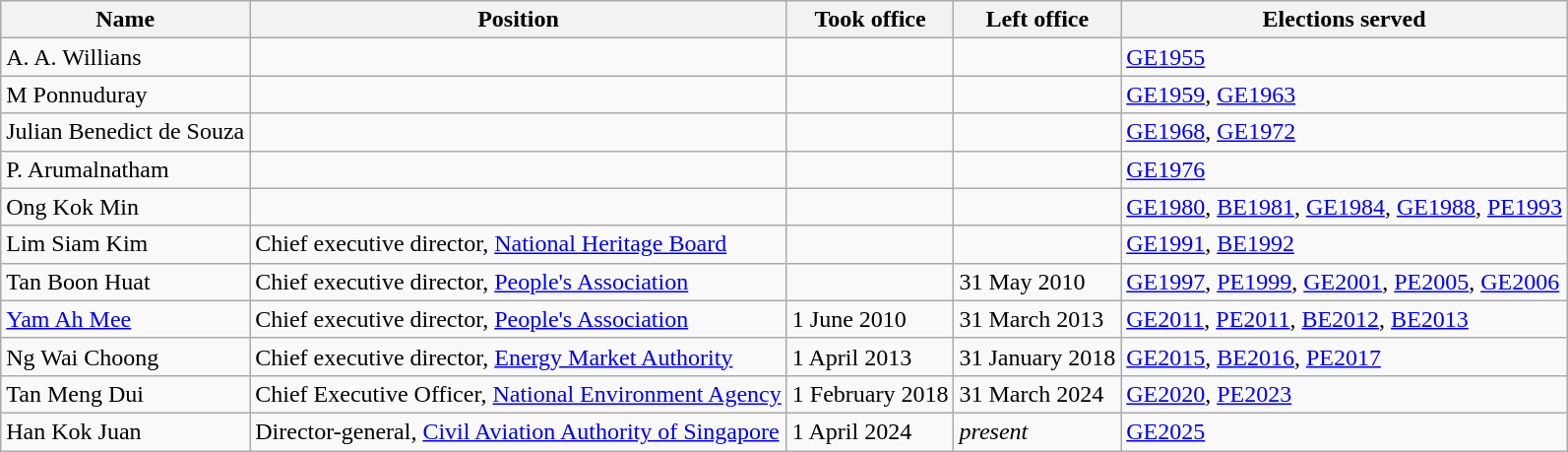<table class="wikitable">
<tr>
<th>Name</th>
<th>Position</th>
<th>Took office</th>
<th>Left office</th>
<th>Elections served</th>
</tr>
<tr>
<td>A. A. Willians</td>
<td></td>
<td></td>
<td></td>
<td><a href='#'>GE1955</a></td>
</tr>
<tr>
<td>M Ponnuduray</td>
<td></td>
<td></td>
<td></td>
<td><a href='#'>GE1959</a>, <a href='#'>GE1963</a></td>
</tr>
<tr>
<td>Julian Benedict de Souza</td>
<td></td>
<td></td>
<td></td>
<td><a href='#'>GE1968</a>, <a href='#'>GE1972</a></td>
</tr>
<tr>
<td>P. Arumalnatham</td>
<td></td>
<td></td>
<td></td>
<td><a href='#'>GE1976</a></td>
</tr>
<tr>
<td>Ong Kok Min</td>
<td></td>
<td></td>
<td></td>
<td><a href='#'>GE1980</a>, <a href='#'>BE1981</a>, <a href='#'>GE1984</a>, <a href='#'>GE1988</a>, <a href='#'>PE1993</a></td>
</tr>
<tr>
<td>Lim Siam Kim</td>
<td>Chief executive director, <a href='#'>National Heritage Board</a></td>
<td></td>
<td></td>
<td><a href='#'>GE1991</a>, <a href='#'>BE1992</a></td>
</tr>
<tr>
<td>Tan Boon Huat</td>
<td>Chief executive director, <a href='#'>People's Association</a></td>
<td></td>
<td>31 May 2010</td>
<td><a href='#'>GE1997</a>, <a href='#'>PE1999</a>, <a href='#'>GE2001</a>, <a href='#'>PE2005</a>, <a href='#'>GE2006</a></td>
</tr>
<tr>
<td><a href='#'>Yam Ah Mee</a></td>
<td>Chief executive director, <a href='#'>People's Association</a></td>
<td>1 June 2010</td>
<td>31 March 2013</td>
<td><a href='#'>GE2011</a>, <a href='#'>PE2011</a>, <a href='#'>BE2012</a>, <a href='#'>BE2013</a></td>
</tr>
<tr>
<td>Ng Wai Choong</td>
<td>Chief executive director, <a href='#'>Energy Market Authority</a></td>
<td>1 April 2013</td>
<td>31 January 2018</td>
<td><a href='#'>GE2015</a>, <a href='#'>BE2016</a>, <a href='#'>PE2017</a></td>
</tr>
<tr>
<td>Tan Meng Dui</td>
<td>Chief Executive Officer, <a href='#'>National Environment Agency</a></td>
<td>1 February 2018</td>
<td>31 March 2024</td>
<td><a href='#'>GE2020</a>, <a href='#'>PE2023</a></td>
</tr>
<tr>
<td>Han Kok Juan</td>
<td>Director-general, <a href='#'>Civil Aviation Authority of Singapore</a></td>
<td>1 April 2024</td>
<td><em>present</em></td>
<td><a href='#'>GE2025</a></td>
</tr>
</table>
